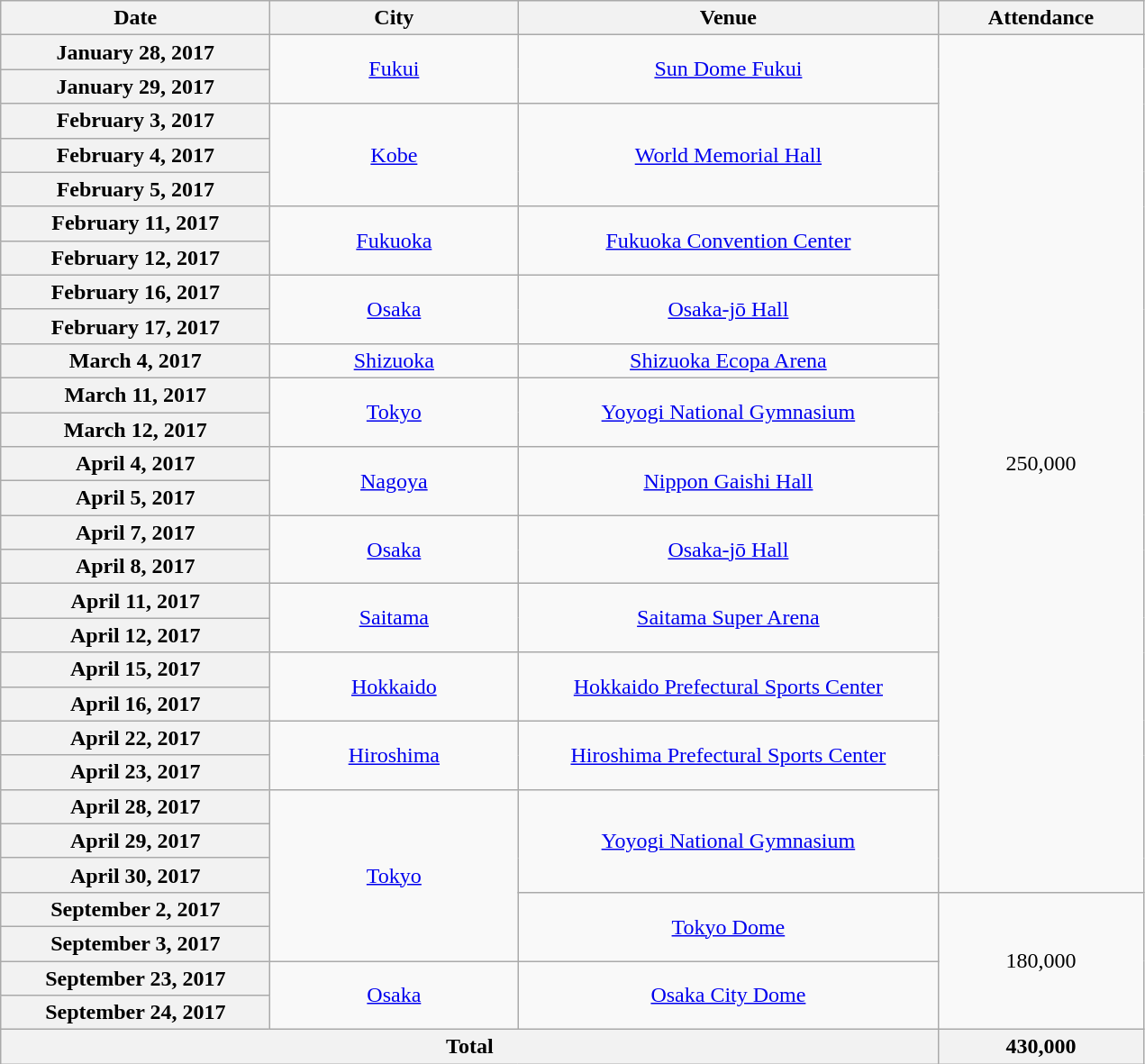<table class="wikitable plainrowheaders" style="text-align:center;">
<tr>
<th scope="col" style="width:12em;">Date</th>
<th scope="col" style="width:11em;">City</th>
<th scope="col" style="width:19em;">Venue</th>
<th scope="col" style="width:9em;">Attendance</th>
</tr>
<tr>
<th scope="row" style="text-align:center">January 28, 2017</th>
<td rowspan="2"><a href='#'>Fukui</a></td>
<td rowspan="2"><a href='#'>Sun Dome Fukui</a></td>
<td rowspan="25">250,000</td>
</tr>
<tr>
<th scope="row" style="text-align:center">January 29, 2017</th>
</tr>
<tr>
<th scope="row" style="text-align:center">February 3, 2017</th>
<td rowspan="3"><a href='#'>Kobe</a></td>
<td rowspan="3"><a href='#'>World Memorial Hall</a></td>
</tr>
<tr>
<th scope="row" style="text-align:center">February 4, 2017</th>
</tr>
<tr>
<th scope="row" style="text-align:center">February 5, 2017</th>
</tr>
<tr>
<th scope="row" style="text-align:center">February 11, 2017</th>
<td rowspan="2"><a href='#'>Fukuoka</a></td>
<td rowspan="2"><a href='#'>Fukuoka Convention Center</a></td>
</tr>
<tr>
<th scope="row" style="text-align:center">February 12, 2017</th>
</tr>
<tr>
<th scope="row" style="text-align:center">February 16, 2017</th>
<td rowspan="2"><a href='#'>Osaka</a></td>
<td rowspan="2"><a href='#'>Osaka-jō Hall</a></td>
</tr>
<tr>
<th scope="row" style="text-align:center">February 17, 2017</th>
</tr>
<tr>
<th scope="row" style="text-align:center">March 4, 2017</th>
<td><a href='#'>Shizuoka</a></td>
<td><a href='#'>Shizuoka Ecopa Arena</a></td>
</tr>
<tr>
<th scope="row" style="text-align:center">March 11, 2017</th>
<td rowspan="2"><a href='#'>Tokyo</a></td>
<td rowspan="2"><a href='#'>Yoyogi National Gymnasium</a></td>
</tr>
<tr>
<th scope="row" style="text-align:center">March 12, 2017</th>
</tr>
<tr>
<th scope="row" style="text-align:center">April 4, 2017</th>
<td rowspan="2"><a href='#'>Nagoya</a></td>
<td rowspan="2"><a href='#'>Nippon Gaishi Hall</a></td>
</tr>
<tr>
<th scope="row" style="text-align:center">April 5, 2017</th>
</tr>
<tr>
<th scope="row" style="text-align:center">April 7, 2017</th>
<td rowspan="2"><a href='#'>Osaka</a></td>
<td rowspan="2"><a href='#'>Osaka-jō Hall</a></td>
</tr>
<tr>
<th scope="row" style="text-align:center">April 8, 2017</th>
</tr>
<tr>
<th scope="row" style="text-align:center">April 11, 2017</th>
<td rowspan="2"><a href='#'>Saitama</a></td>
<td rowspan="2"><a href='#'>Saitama Super Arena</a></td>
</tr>
<tr>
<th scope="row" style="text-align:center">April 12, 2017</th>
</tr>
<tr>
<th scope="row" style="text-align:center">April 15, 2017</th>
<td rowspan="2"><a href='#'>Hokkaido</a></td>
<td rowspan="2"><a href='#'>Hokkaido Prefectural Sports Center</a></td>
</tr>
<tr>
<th scope="row" style="text-align:center">April 16, 2017</th>
</tr>
<tr>
<th scope="row" style="text-align:center">April 22, 2017</th>
<td rowspan="2"><a href='#'>Hiroshima</a></td>
<td rowspan="2"><a href='#'>Hiroshima Prefectural Sports Center</a></td>
</tr>
<tr>
<th scope="row" style="text-align:center">April 23, 2017</th>
</tr>
<tr>
<th scope="row" style="text-align:center">April 28, 2017</th>
<td rowspan="5"><a href='#'>Tokyo</a></td>
<td rowspan="3"><a href='#'>Yoyogi National Gymnasium</a></td>
</tr>
<tr>
<th scope="row" style="text-align:center">April 29, 2017</th>
</tr>
<tr>
<th scope="row" style="text-align:center">April 30, 2017</th>
</tr>
<tr>
<th scope="row" style="text-align:center">September 2, 2017</th>
<td rowspan="2"><a href='#'>Tokyo Dome</a></td>
<td rowspan="4">180,000</td>
</tr>
<tr>
<th scope="row" style="text-align:center">September 3, 2017</th>
</tr>
<tr>
<th scope="row" style="text-align:center">September 23, 2017</th>
<td rowspan="2"><a href='#'>Osaka</a></td>
<td rowspan="2"><a href='#'>Osaka City Dome</a></td>
</tr>
<tr>
<th scope="row" style="text-align:center">September 24, 2017</th>
</tr>
<tr>
<th colspan="3">Total</th>
<th>430,000</th>
</tr>
</table>
